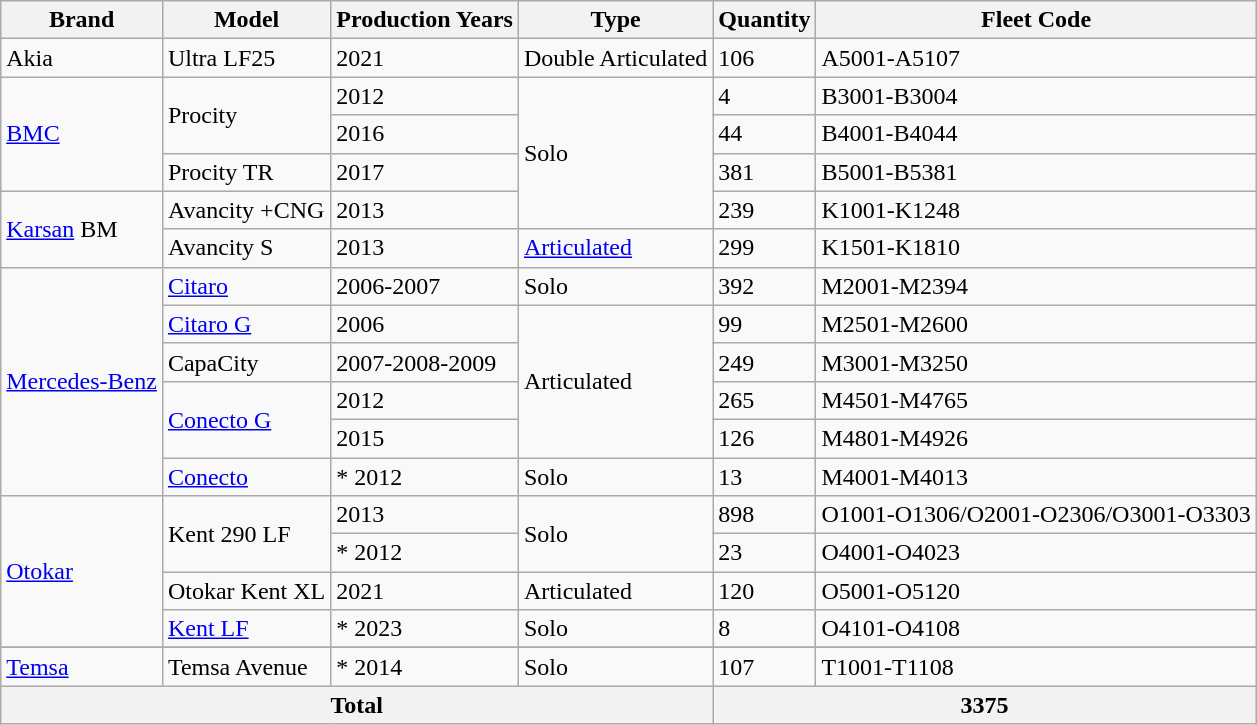<table class="wikitable">
<tr>
<th>Brand</th>
<th>Model</th>
<th>Production Years</th>
<th>Type</th>
<th>Quantity</th>
<th>Fleet Code</th>
</tr>
<tr>
<td>Akia</td>
<td>Ultra LF25</td>
<td>2021</td>
<td>Double Articulated</td>
<td>106</td>
<td>A5001-A5107</td>
</tr>
<tr>
<td rowspan="3"><a href='#'>BMC</a></td>
<td rowspan="2">Procity</td>
<td>2012</td>
<td rowspan="4">Solo</td>
<td>4</td>
<td>B3001-B3004</td>
</tr>
<tr>
<td>2016</td>
<td>44</td>
<td>B4001-B4044</td>
</tr>
<tr>
<td>Procity TR</td>
<td>2017</td>
<td>381</td>
<td>B5001-B5381</td>
</tr>
<tr>
<td rowspan="2"><a href='#'>Karsan</a> BM</td>
<td>Avancity +CNG</td>
<td>2013</td>
<td>239</td>
<td>K1001-K1248</td>
</tr>
<tr>
<td>Avancity S</td>
<td>2013</td>
<td><a href='#'>Articulated</a></td>
<td>299</td>
<td>K1501-K1810</td>
</tr>
<tr>
<td rowspan="6"><a href='#'>Mercedes-Benz</a></td>
<td><a href='#'>Citaro</a></td>
<td>2006-2007</td>
<td>Solo</td>
<td>392</td>
<td>M2001-M2394</td>
</tr>
<tr>
<td><a href='#'>Citaro G</a></td>
<td>2006</td>
<td rowspan="4">Articulated</td>
<td>99</td>
<td>M2501-M2600</td>
</tr>
<tr>
<td>CapaCity</td>
<td>2007-2008-2009</td>
<td>249</td>
<td>M3001-M3250</td>
</tr>
<tr>
<td rowspan="2"><a href='#'>Conecto G</a></td>
<td>2012</td>
<td>265</td>
<td>M4501-M4765</td>
</tr>
<tr>
<td>2015</td>
<td>126</td>
<td>M4801-M4926</td>
</tr>
<tr>
<td><a href='#'>Conecto</a></td>
<td>* 2012</td>
<td>Solo</td>
<td>13</td>
<td>M4001-M4013</td>
</tr>
<tr>
<td rowspan="4"><a href='#'>Otokar</a></td>
<td rowspan="2">Kent 290 LF</td>
<td>2013</td>
<td rowspan="2">Solo</td>
<td>898</td>
<td>O1001-O1306/O2001-O2306/O3001-O3303</td>
</tr>
<tr>
<td>* 2012</td>
<td>23</td>
<td>O4001-O4023</td>
</tr>
<tr>
<td>Otokar Kent XL</td>
<td>2021</td>
<td>Articulated</td>
<td>120</td>
<td>O5001-O5120</td>
</tr>
<tr>
<td><a href='#'>Kent LF</a></td>
<td>* 2023</td>
<td>Solo</td>
<td>8</td>
<td>O4101-O4108</td>
</tr>
<tr>
</tr>
<tr>
<td rowspan="1"><a href='#'>Temsa</a></td>
<td rowspan="1">Temsa Avenue</td>
<td>* 2014</td>
<td>Solo</td>
<td>107</td>
<td>T1001-T1108</td>
</tr>
<tr>
<th colspan="4">Total</th>
<th colspan="2">3375</th>
</tr>
</table>
